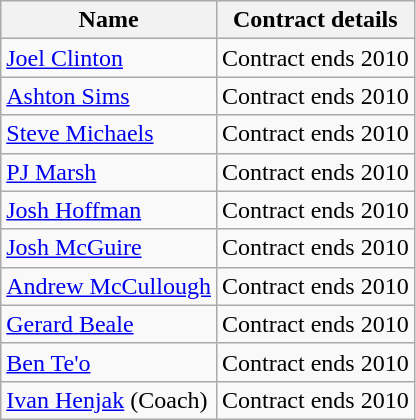<table class=wikitable>
<tr>
<th>Name</th>
<th>Contract details</th>
</tr>
<tr>
<td><a href='#'>Joel Clinton</a></td>
<td>Contract ends 2010</td>
</tr>
<tr>
<td><a href='#'>Ashton Sims</a></td>
<td>Contract ends 2010</td>
</tr>
<tr>
<td><a href='#'>Steve Michaels</a></td>
<td>Contract ends 2010</td>
</tr>
<tr>
<td><a href='#'>PJ Marsh</a></td>
<td>Contract ends 2010</td>
</tr>
<tr>
<td><a href='#'>Josh Hoffman</a></td>
<td>Contract ends 2010</td>
</tr>
<tr>
<td><a href='#'>Josh McGuire</a></td>
<td>Contract ends 2010</td>
</tr>
<tr>
<td><a href='#'>Andrew McCullough</a></td>
<td>Contract ends 2010</td>
</tr>
<tr>
<td><a href='#'>Gerard Beale</a></td>
<td>Contract ends 2010</td>
</tr>
<tr>
<td><a href='#'>Ben Te'o</a></td>
<td>Contract ends 2010</td>
</tr>
<tr>
<td><a href='#'>Ivan Henjak</a> (Coach)</td>
<td>Contract ends 2010</td>
</tr>
</table>
